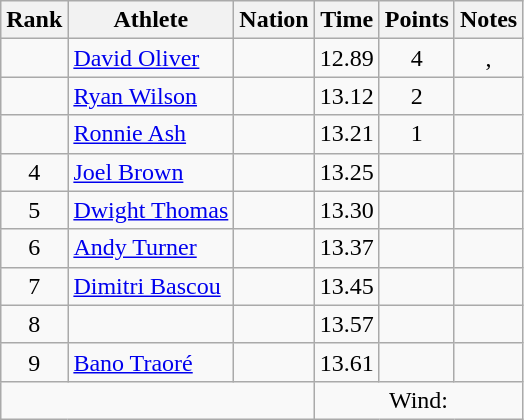<table class="wikitable mw-datatable sortable" style="text-align:center;">
<tr>
<th>Rank</th>
<th>Athlete</th>
<th>Nation</th>
<th>Time</th>
<th>Points</th>
<th>Notes</th>
</tr>
<tr>
<td></td>
<td align=left><a href='#'>David Oliver</a></td>
<td align=left></td>
<td>12.89</td>
<td>4</td>
<td><strong></strong>, </td>
</tr>
<tr>
<td></td>
<td align=left><a href='#'>Ryan Wilson</a></td>
<td align=left></td>
<td>13.12</td>
<td>2</td>
<td></td>
</tr>
<tr>
<td></td>
<td align=left><a href='#'>Ronnie Ash</a></td>
<td align=left></td>
<td>13.21</td>
<td>1</td>
<td></td>
</tr>
<tr>
<td>4</td>
<td align=left><a href='#'>Joel Brown</a></td>
<td align=left></td>
<td>13.25</td>
<td></td>
<td></td>
</tr>
<tr>
<td>5</td>
<td align=left><a href='#'>Dwight Thomas</a></td>
<td align=left></td>
<td>13.30</td>
<td></td>
<td></td>
</tr>
<tr>
<td>6</td>
<td align=left><a href='#'>Andy Turner</a></td>
<td align=left></td>
<td>13.37</td>
<td></td>
<td></td>
</tr>
<tr>
<td>7</td>
<td align=left><a href='#'>Dimitri Bascou</a></td>
<td align=left></td>
<td>13.45</td>
<td></td>
<td></td>
</tr>
<tr>
<td>8</td>
<td align=left></td>
<td align=left></td>
<td>13.57</td>
<td></td>
<td></td>
</tr>
<tr>
<td>9</td>
<td align=left><a href='#'>Bano Traoré</a></td>
<td align=left></td>
<td>13.61</td>
<td></td>
<td></td>
</tr>
<tr class="sortbottom">
<td colspan=3></td>
<td colspan=3>Wind: </td>
</tr>
</table>
